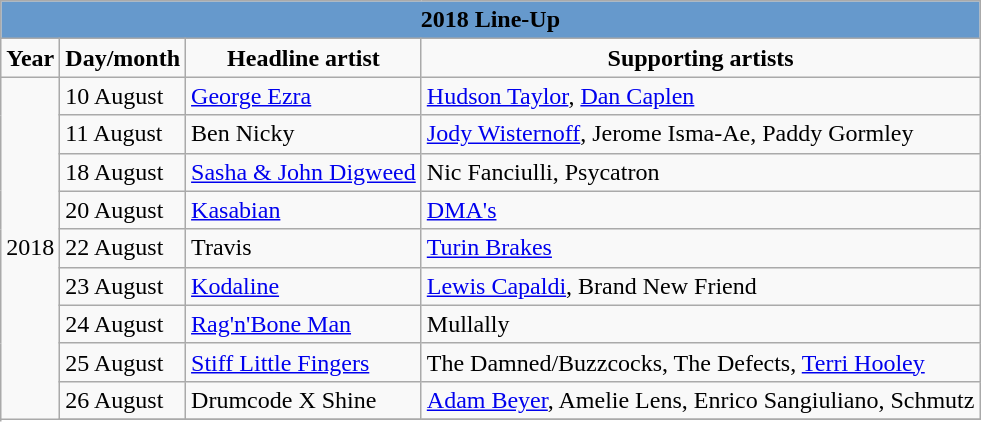<table class="wikitable">
<tr style="background:#6699CC;">
<td colspan="4" align="center"><strong>2018 Line-Up</strong></td>
</tr>
<tr>
<td align="center"><strong>Year</strong></td>
<td align="center"><strong>Day/month</strong></td>
<td align="center"><strong>Headline artist</strong></td>
<td align="center"><strong>Supporting artists</strong></td>
</tr>
<tr>
<td rowspan="13">2018</td>
<td>10 August</td>
<td><a href='#'>George Ezra</a></td>
<td><a href='#'>Hudson Taylor</a>, <a href='#'>Dan Caplen</a></td>
</tr>
<tr>
<td>11 August</td>
<td>Ben Nicky</td>
<td><a href='#'>Jody Wisternoff</a>, Jerome Isma-Ae, Paddy Gormley</td>
</tr>
<tr>
<td>18 August</td>
<td><a href='#'>Sasha & John Digweed</a></td>
<td>Nic Fanciulli, Psycatron</td>
</tr>
<tr>
<td>20 August</td>
<td><a href='#'>Kasabian</a></td>
<td><a href='#'>DMA's</a></td>
</tr>
<tr>
<td>22 August</td>
<td>Travis</td>
<td><a href='#'>Turin Brakes</a></td>
</tr>
<tr>
<td>23 August</td>
<td><a href='#'>Kodaline</a></td>
<td><a href='#'>Lewis Capaldi</a>, Brand New Friend</td>
</tr>
<tr>
<td>24 August</td>
<td><a href='#'>Rag'n'Bone Man</a></td>
<td>Mullally</td>
</tr>
<tr>
<td>25 August</td>
<td><a href='#'>Stiff Little Fingers</a></td>
<td>The Damned/Buzzcocks, The Defects, <a href='#'>Terri Hooley</a></td>
</tr>
<tr>
<td>26 August</td>
<td>Drumcode X Shine</td>
<td><a href='#'>Adam Beyer</a>, Amelie Lens, Enrico Sangiuliano, Schmutz</td>
</tr>
<tr>
</tr>
</table>
